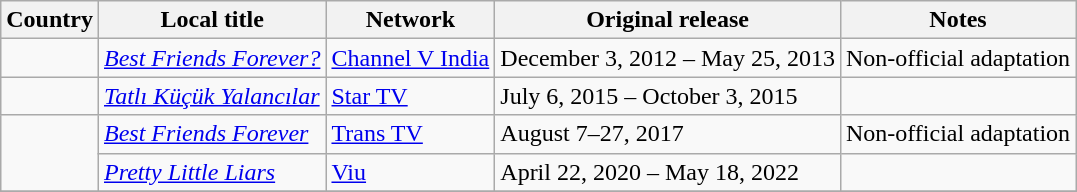<table class="wikitable">
<tr>
<th>Country</th>
<th>Local title</th>
<th>Network</th>
<th>Original release</th>
<th>Notes</th>
</tr>
<tr>
<td></td>
<td><em><a href='#'>Best Friends Forever?</a></em></td>
<td><a href='#'>Channel V India</a></td>
<td>December 3, 2012 – May 25, 2013</td>
<td>Non-official adaptation</td>
</tr>
<tr>
<td></td>
<td><em><a href='#'>Tatlı Küçük Yalancılar</a></em></td>
<td><a href='#'>Star TV</a></td>
<td>July 6, 2015 – October 3, 2015</td>
<td></td>
</tr>
<tr>
<td rowspan="2"></td>
<td><em><a href='#'>Best Friends Forever</a></em></td>
<td><a href='#'>Trans TV</a></td>
<td>August 7–27, 2017</td>
<td>Non-official adaptation</td>
</tr>
<tr>
<td><em><a href='#'>Pretty Little Liars</a></em></td>
<td><a href='#'>Viu</a></td>
<td>April 22, 2020 – May 18, 2022</td>
<td></td>
</tr>
<tr>
</tr>
</table>
